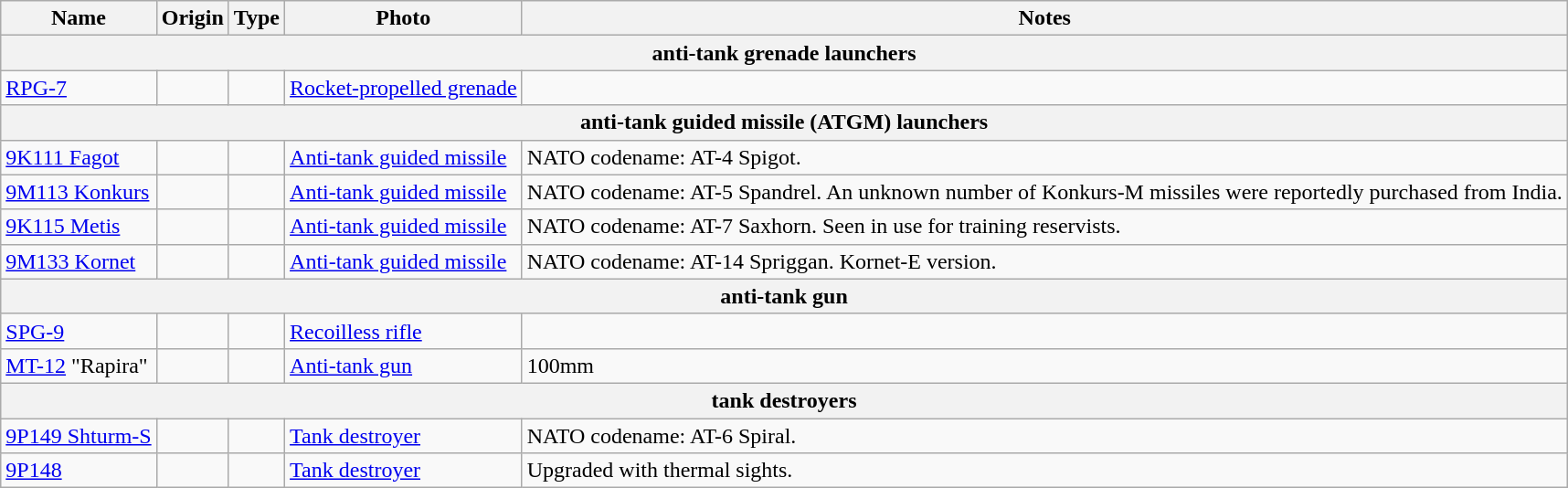<table class="wikitable">
<tr>
<th style="text-align: width:13%;">Name</th>
<th style="text-align: width:11%;">Origin</th>
<th style="text-align: width:18%;">Type</th>
<th style="text-align: width:9%; ">Photo</th>
<th style="text-align: width:48%;">Notes</th>
</tr>
<tr>
<th colspan="5">anti-tank grenade launchers</th>
</tr>
<tr>
<td><a href='#'>RPG-7</a></td>
<td></td>
<td><br></td>
<td><a href='#'>Rocket-propelled grenade</a></td>
<td></td>
</tr>
<tr>
<th colspan="5" style="align: center;">anti-tank guided missile (ATGM) launchers</th>
</tr>
<tr>
<td><a href='#'>9K111 Fagot</a></td>
<td></td>
<td></td>
<td><a href='#'>Anti-tank guided missile</a></td>
<td>NATO codename: AT-4 Spigot.</td>
</tr>
<tr>
<td><a href='#'>9M113 Konkurs</a></td>
<td></td>
<td></td>
<td><a href='#'>Anti-tank guided missile</a></td>
<td>NATO codename: AT-5 Spandrel. An unknown number of Konkurs-M missiles were reportedly purchased from India.</td>
</tr>
<tr>
<td><a href='#'>9K115 Metis</a></td>
<td></td>
<td></td>
<td><a href='#'>Anti-tank guided missile</a></td>
<td>NATO codename: AT-7 Saxhorn. Seen in use for training reservists.</td>
</tr>
<tr>
<td><a href='#'>9M133 Kornet</a></td>
<td></td>
<td></td>
<td><a href='#'>Anti-tank guided missile</a></td>
<td>NATO codename: AT-14 Spriggan. Kornet-E version.</td>
</tr>
<tr>
<th colspan="5">anti-tank gun</th>
</tr>
<tr>
<td><a href='#'>SPG-9</a></td>
<td></td>
<td></td>
<td><a href='#'>Recoilless rifle</a></td>
<td></td>
</tr>
<tr>
<td><a href='#'>MT-12</a> "Rapira"</td>
<td></td>
<td></td>
<td><a href='#'>Anti-tank gun</a></td>
<td>100mm</td>
</tr>
<tr>
<th colspan="5">tank destroyers</th>
</tr>
<tr>
<td><a href='#'>9P149 Shturm-S</a></td>
<td></td>
<td></td>
<td><a href='#'>Tank destroyer</a></td>
<td>NATO codename: AT-6 Spiral.</td>
</tr>
<tr>
<td><a href='#'>9P148</a></td>
<td></td>
<td></td>
<td><a href='#'>Tank destroyer</a></td>
<td>Upgraded with thermal sights.</td>
</tr>
</table>
